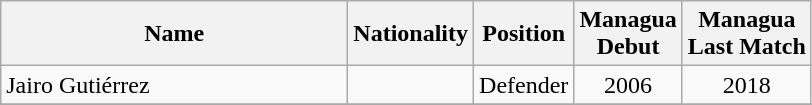<table class="wikitable" style="text-align: center;">
<tr>
<th style="width:14em">Name</th>
<th>Nationality</th>
<th>Position</th>
<th>Managua <br>Debut</th>
<th>Managua <br> Last Match</th>
</tr>
<tr>
<td align="left">Jairo Gutiérrez</td>
<td></td>
<td>Defender</td>
<td>2006</td>
<td>2018</td>
</tr>
<tr>
</tr>
</table>
